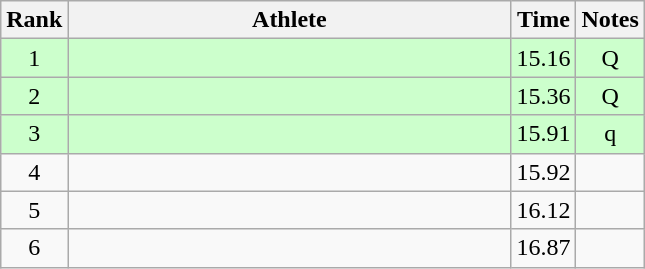<table class="wikitable" style="text-align:center">
<tr>
<th>Rank</th>
<th Style="width:18em">Athlete</th>
<th>Time</th>
<th>Notes</th>
</tr>
<tr style="background:#cfc">
<td>1</td>
<td style="text-align:left"></td>
<td>15.16</td>
<td>Q</td>
</tr>
<tr style="background:#cfc">
<td>2</td>
<td style="text-align:left"></td>
<td>15.36</td>
<td>Q</td>
</tr>
<tr style="background:#cfc">
<td>3</td>
<td style="text-align:left"></td>
<td>15.91</td>
<td>q</td>
</tr>
<tr>
<td>4</td>
<td style="text-align:left"></td>
<td>15.92</td>
<td></td>
</tr>
<tr>
<td>5</td>
<td style="text-align:left"></td>
<td>16.12</td>
<td></td>
</tr>
<tr>
<td>6</td>
<td style="text-align:left"></td>
<td>16.87</td>
<td></td>
</tr>
</table>
